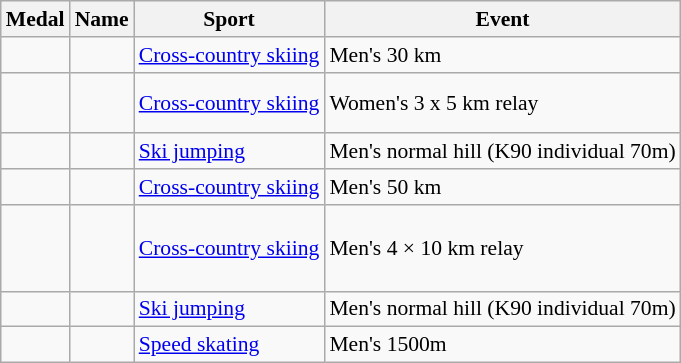<table class="wikitable sortable" style="font-size:90%">
<tr>
<th>Medal</th>
<th>Name</th>
<th>Sport</th>
<th>Event</th>
</tr>
<tr>
<td></td>
<td></td>
<td><a href='#'>Cross-country skiing</a></td>
<td>Men's 30 km</td>
</tr>
<tr>
<td></td>
<td> <br>  <br> </td>
<td><a href='#'>Cross-country skiing</a></td>
<td>Women's 3 x 5 km relay</td>
</tr>
<tr>
<td></td>
<td></td>
<td><a href='#'>Ski jumping</a></td>
<td>Men's normal hill (K90 individual 70m)</td>
</tr>
<tr>
<td></td>
<td></td>
<td><a href='#'>Cross-country skiing</a></td>
<td>Men's 50 km</td>
</tr>
<tr>
<td></td>
<td> <br>  <br>  <br> </td>
<td><a href='#'>Cross-country skiing</a></td>
<td>Men's 4 × 10 km relay</td>
</tr>
<tr>
<td></td>
<td></td>
<td><a href='#'>Ski jumping</a></td>
<td>Men's normal hill (K90 individual 70m)</td>
</tr>
<tr>
<td></td>
<td></td>
<td><a href='#'>Speed skating</a></td>
<td>Men's 1500m</td>
</tr>
</table>
